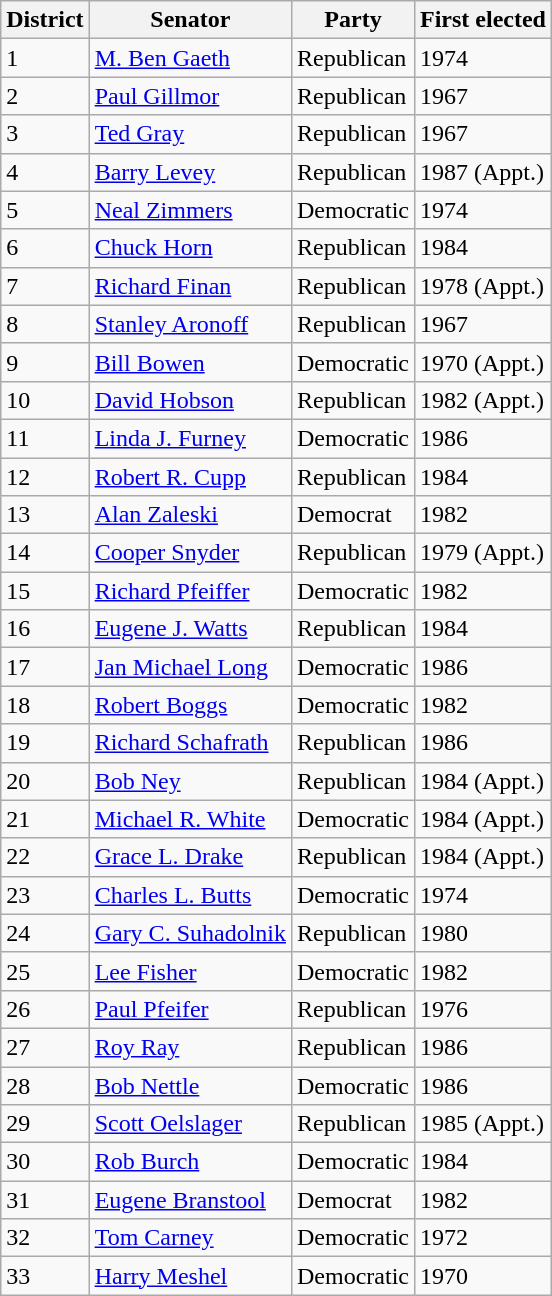<table class="wikitable sortable">
<tr>
<th>District</th>
<th>Senator</th>
<th>Party</th>
<th>First elected</th>
</tr>
<tr>
<td>1</td>
<td><a href='#'>M. Ben Gaeth</a> </td>
<td>Republican</td>
<td>1974</td>
</tr>
<tr>
<td>2</td>
<td><a href='#'>Paul Gillmor</a> </td>
<td>Republican</td>
<td>1967</td>
</tr>
<tr>
<td>3</td>
<td><a href='#'>Ted Gray</a></td>
<td>Republican</td>
<td>1967</td>
</tr>
<tr>
<td>4</td>
<td><a href='#'>Barry Levey</a> </td>
<td>Republican</td>
<td>1987 (Appt.)</td>
</tr>
<tr>
<td>5</td>
<td><a href='#'>Neal Zimmers</a></td>
<td>Democratic</td>
<td>1974</td>
</tr>
<tr>
<td>6</td>
<td><a href='#'>Chuck Horn</a> </td>
<td>Republican</td>
<td>1984</td>
</tr>
<tr>
<td>7</td>
<td><a href='#'>Richard Finan</a> </td>
<td>Republican</td>
<td>1978 (Appt.)</td>
</tr>
<tr>
<td>8</td>
<td><a href='#'>Stanley Aronoff</a> </td>
<td>Republican</td>
<td>1967</td>
</tr>
<tr>
<td>9</td>
<td><a href='#'>Bill Bowen</a> </td>
<td>Democratic</td>
<td>1970 (Appt.)</td>
</tr>
<tr>
<td>10</td>
<td><a href='#'>David Hobson</a> </td>
<td>Republican</td>
<td>1982 (Appt.)</td>
</tr>
<tr>
<td>11</td>
<td><a href='#'>Linda J. Furney</a> </td>
<td>Democratic</td>
<td>1986</td>
</tr>
<tr>
<td>12</td>
<td><a href='#'>Robert R. Cupp</a> </td>
<td>Republican</td>
<td>1984</td>
</tr>
<tr>
<td>13</td>
<td><a href='#'>Alan Zaleski</a> </td>
<td>Democrat</td>
<td>1982</td>
</tr>
<tr>
<td>14</td>
<td><a href='#'>Cooper Snyder</a> </td>
<td>Republican</td>
<td>1979 (Appt.)</td>
</tr>
<tr>
<td>15</td>
<td><a href='#'>Richard Pfeiffer</a> </td>
<td>Democratic</td>
<td>1982</td>
</tr>
<tr>
<td>16</td>
<td><a href='#'>Eugene J. Watts</a> </td>
<td>Republican</td>
<td>1984</td>
</tr>
<tr>
<td>17</td>
<td><a href='#'>Jan Michael Long</a> </td>
<td>Democratic</td>
<td>1986</td>
</tr>
<tr>
<td>18</td>
<td><a href='#'>Robert Boggs</a> </td>
<td>Democratic</td>
<td>1982</td>
</tr>
<tr>
<td>19</td>
<td><a href='#'>Richard Schafrath</a> </td>
<td>Republican</td>
<td>1986</td>
</tr>
<tr>
<td>20</td>
<td><a href='#'>Bob Ney</a> </td>
<td>Republican</td>
<td>1984 (Appt.)</td>
</tr>
<tr>
<td>21</td>
<td><a href='#'>Michael R. White</a> </td>
<td>Democratic</td>
<td>1984 (Appt.)</td>
</tr>
<tr>
<td>22</td>
<td><a href='#'>Grace L. Drake</a> </td>
<td>Republican</td>
<td>1984 (Appt.)</td>
</tr>
<tr>
<td>23</td>
<td><a href='#'>Charles L. Butts</a> </td>
<td>Democratic</td>
<td>1974</td>
</tr>
<tr>
<td>24</td>
<td><a href='#'>Gary C. Suhadolnik</a> </td>
<td>Republican</td>
<td>1980</td>
</tr>
<tr>
<td>25</td>
<td><a href='#'>Lee Fisher</a> </td>
<td>Democratic</td>
<td>1982</td>
</tr>
<tr>
<td>26</td>
<td><a href='#'>Paul Pfeifer</a> </td>
<td>Republican</td>
<td>1976</td>
</tr>
<tr>
<td>27</td>
<td><a href='#'>Roy Ray</a> </td>
<td>Republican</td>
<td>1986</td>
</tr>
<tr>
<td>28</td>
<td><a href='#'>Bob Nettle</a> </td>
<td>Democratic</td>
<td>1986</td>
</tr>
<tr>
<td>29</td>
<td><a href='#'>Scott Oelslager</a> </td>
<td>Republican</td>
<td>1985 (Appt.)</td>
</tr>
<tr>
<td>30</td>
<td><a href='#'>Rob Burch</a> </td>
<td>Democratic</td>
<td>1984</td>
</tr>
<tr>
<td>31</td>
<td><a href='#'>Eugene Branstool</a> </td>
<td>Democrat</td>
<td>1982</td>
</tr>
<tr>
<td>32</td>
<td><a href='#'>Tom Carney</a> </td>
<td>Democratic</td>
<td>1972</td>
</tr>
<tr>
<td>33</td>
<td><a href='#'>Harry Meshel</a> </td>
<td>Democratic</td>
<td>1970</td>
</tr>
</table>
